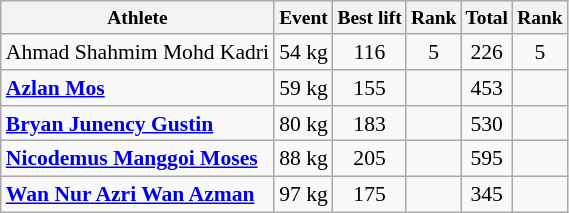<table class=wikitable style="font-size:90%">
<tr style="font-size:90%">
<th>Athlete</th>
<th>Event</th>
<th>Best lift</th>
<th>Rank</th>
<th>Total</th>
<th>Rank</th>
</tr>
<tr align=center>
<td align=left>Ahmad Shahmim Mohd Kadri</td>
<td align=left>54 kg</td>
<td>116</td>
<td>5</td>
<td>226</td>
<td>5</td>
</tr>
<tr align=center>
<td align=left><strong><a href='#'>Azlan Mos</a></strong></td>
<td align=left>59 kg</td>
<td>155</td>
<td></td>
<td>453</td>
<td></td>
</tr>
<tr align=center>
<td align=left><strong><a href='#'>Bryan Junency Gustin</a></strong></td>
<td align=left>80 kg</td>
<td>183</td>
<td></td>
<td>530</td>
<td></td>
</tr>
<tr align=center>
<td align=left><strong><a href='#'>Nicodemus Manggoi Moses</a></strong></td>
<td align=left>88 kg</td>
<td>205</td>
<td></td>
<td>595</td>
<td></td>
</tr>
<tr align=center>
<td align=left><strong><a href='#'>Wan Nur Azri Wan Azman</a></strong></td>
<td align=left>97 kg</td>
<td>175</td>
<td></td>
<td>345</td>
<td></td>
</tr>
</table>
